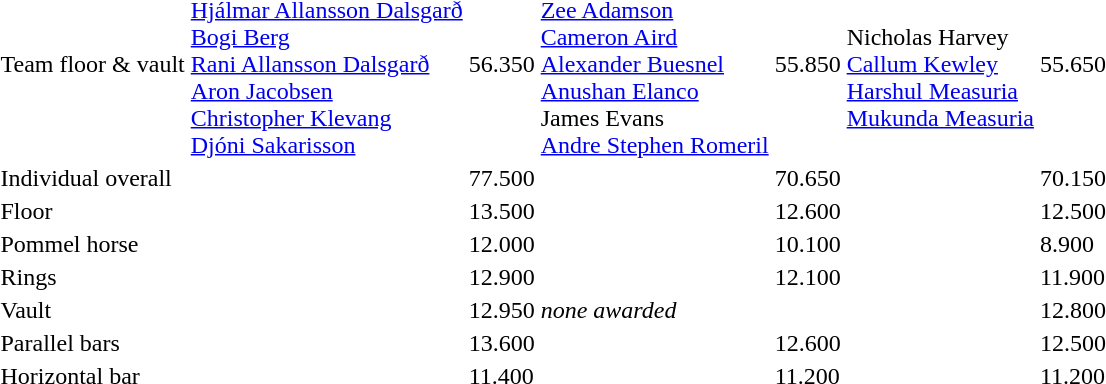<table>
<tr>
<td>Team floor & vault</td>
<td><br><a href='#'>Hjálmar Allansson Dalsgarð</a><br><a href='#'>Bogi Berg</a><br><a href='#'>Rani Allansson Dalsgarð</a><br><a href='#'>Aron Jacobsen</a><br><a href='#'>Christopher Klevang</a><br><a href='#'>Djóni Sakarisson</a></td>
<td>56.350</td>
<td><br><a href='#'>Zee Adamson</a><br><a href='#'>Cameron Aird</a><br><a href='#'>Alexander Buesnel</a><br><a href='#'>Anushan Elanco</a><br>James Evans<br><a href='#'>Andre Stephen Romeril</a></td>
<td>55.850</td>
<td><br>Nicholas Harvey<br><a href='#'>Callum Kewley</a><br><a href='#'>Harshul Measuria</a><br><a href='#'>Mukunda Measuria</a></td>
<td>55.650</td>
</tr>
<tr>
<td>Individual overall</td>
<td></td>
<td>77.500</td>
<td></td>
<td>70.650</td>
<td></td>
<td>70.150</td>
</tr>
<tr>
<td>Floor</td>
<td></td>
<td>13.500</td>
<td></td>
<td>12.600</td>
<td></td>
<td>12.500</td>
</tr>
<tr>
<td>Pommel horse</td>
<td></td>
<td>12.000</td>
<td></td>
<td>10.100</td>
<td></td>
<td>8.900</td>
</tr>
<tr>
<td>Rings</td>
<td></td>
<td>12.900</td>
<td></td>
<td>12.100</td>
<td></td>
<td>11.900</td>
</tr>
<tr>
<td>Vault</td>
<td><br></td>
<td>12.950</td>
<td><em>none awarded</em></td>
<td></td>
<td><br></td>
<td>12.800</td>
</tr>
<tr>
<td>Parallel bars</td>
<td></td>
<td>13.600</td>
<td></td>
<td>12.600</td>
<td></td>
<td>12.500</td>
</tr>
<tr>
<td>Horizontal bar</td>
<td></td>
<td>11.400</td>
<td></td>
<td>11.200</td>
<td></td>
<td>11.200</td>
</tr>
</table>
